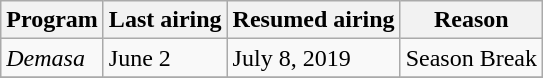<table class="wikitable">
<tr>
<th>Program</th>
<th>Last airing</th>
<th>Resumed airing</th>
<th>Reason</th>
</tr>
<tr>
<td><em>Demasa</em></td>
<td>June 2</td>
<td>July 8, 2019</td>
<td>Season Break</td>
</tr>
<tr>
</tr>
</table>
